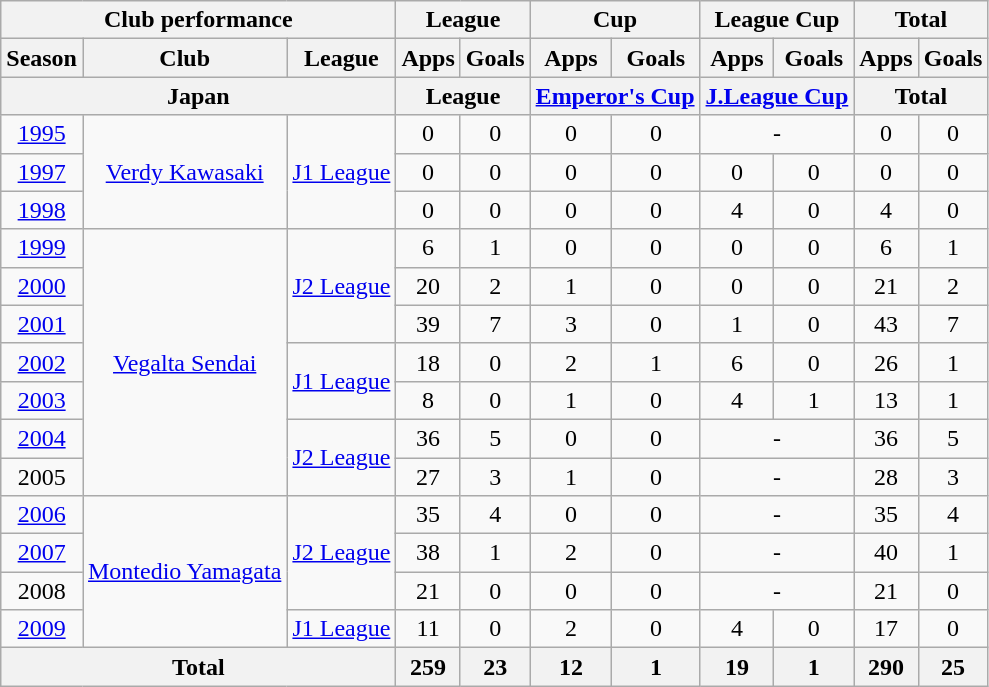<table class="wikitable" style="text-align:center;">
<tr>
<th colspan=3>Club performance</th>
<th colspan=2>League</th>
<th colspan=2>Cup</th>
<th colspan=2>League Cup</th>
<th colspan=2>Total</th>
</tr>
<tr>
<th>Season</th>
<th>Club</th>
<th>League</th>
<th>Apps</th>
<th>Goals</th>
<th>Apps</th>
<th>Goals</th>
<th>Apps</th>
<th>Goals</th>
<th>Apps</th>
<th>Goals</th>
</tr>
<tr>
<th colspan=3>Japan</th>
<th colspan=2>League</th>
<th colspan=2><a href='#'>Emperor's Cup</a></th>
<th colspan=2><a href='#'>J.League Cup</a></th>
<th colspan=2>Total</th>
</tr>
<tr>
<td><a href='#'>1995</a></td>
<td rowspan="3"><a href='#'>Verdy Kawasaki</a></td>
<td rowspan="3"><a href='#'>J1 League</a></td>
<td>0</td>
<td>0</td>
<td>0</td>
<td>0</td>
<td colspan="2">-</td>
<td>0</td>
<td>0</td>
</tr>
<tr>
<td><a href='#'>1997</a></td>
<td>0</td>
<td>0</td>
<td>0</td>
<td>0</td>
<td>0</td>
<td>0</td>
<td>0</td>
<td>0</td>
</tr>
<tr>
<td><a href='#'>1998</a></td>
<td>0</td>
<td>0</td>
<td>0</td>
<td>0</td>
<td>4</td>
<td>0</td>
<td>4</td>
<td>0</td>
</tr>
<tr>
<td><a href='#'>1999</a></td>
<td rowspan="7"><a href='#'>Vegalta Sendai</a></td>
<td rowspan="3"><a href='#'>J2 League</a></td>
<td>6</td>
<td>1</td>
<td>0</td>
<td>0</td>
<td>0</td>
<td>0</td>
<td>6</td>
<td>1</td>
</tr>
<tr>
<td><a href='#'>2000</a></td>
<td>20</td>
<td>2</td>
<td>1</td>
<td>0</td>
<td>0</td>
<td>0</td>
<td>21</td>
<td>2</td>
</tr>
<tr>
<td><a href='#'>2001</a></td>
<td>39</td>
<td>7</td>
<td>3</td>
<td>0</td>
<td>1</td>
<td>0</td>
<td>43</td>
<td>7</td>
</tr>
<tr>
<td><a href='#'>2002</a></td>
<td rowspan="2"><a href='#'>J1 League</a></td>
<td>18</td>
<td>0</td>
<td>2</td>
<td>1</td>
<td>6</td>
<td>0</td>
<td>26</td>
<td>1</td>
</tr>
<tr>
<td><a href='#'>2003</a></td>
<td>8</td>
<td>0</td>
<td>1</td>
<td>0</td>
<td>4</td>
<td>1</td>
<td>13</td>
<td>1</td>
</tr>
<tr>
<td><a href='#'>2004</a></td>
<td rowspan="2"><a href='#'>J2 League</a></td>
<td>36</td>
<td>5</td>
<td>0</td>
<td>0</td>
<td colspan="2">-</td>
<td>36</td>
<td>5</td>
</tr>
<tr>
<td>2005</td>
<td>27</td>
<td>3</td>
<td>1</td>
<td>0</td>
<td colspan="2">-</td>
<td>28</td>
<td>3</td>
</tr>
<tr>
<td><a href='#'>2006</a></td>
<td rowspan="4"><a href='#'>Montedio Yamagata</a></td>
<td rowspan="3"><a href='#'>J2 League</a></td>
<td>35</td>
<td>4</td>
<td>0</td>
<td>0</td>
<td colspan="2">-</td>
<td>35</td>
<td>4</td>
</tr>
<tr>
<td><a href='#'>2007</a></td>
<td>38</td>
<td>1</td>
<td>2</td>
<td>0</td>
<td colspan="2">-</td>
<td>40</td>
<td>1</td>
</tr>
<tr>
<td>2008</td>
<td>21</td>
<td>0</td>
<td>0</td>
<td>0</td>
<td colspan="2">-</td>
<td>21</td>
<td>0</td>
</tr>
<tr>
<td><a href='#'>2009</a></td>
<td><a href='#'>J1 League</a></td>
<td>11</td>
<td>0</td>
<td>2</td>
<td>0</td>
<td>4</td>
<td>0</td>
<td>17</td>
<td>0</td>
</tr>
<tr>
<th colspan=3>Total</th>
<th>259</th>
<th>23</th>
<th>12</th>
<th>1</th>
<th>19</th>
<th>1</th>
<th>290</th>
<th>25</th>
</tr>
</table>
